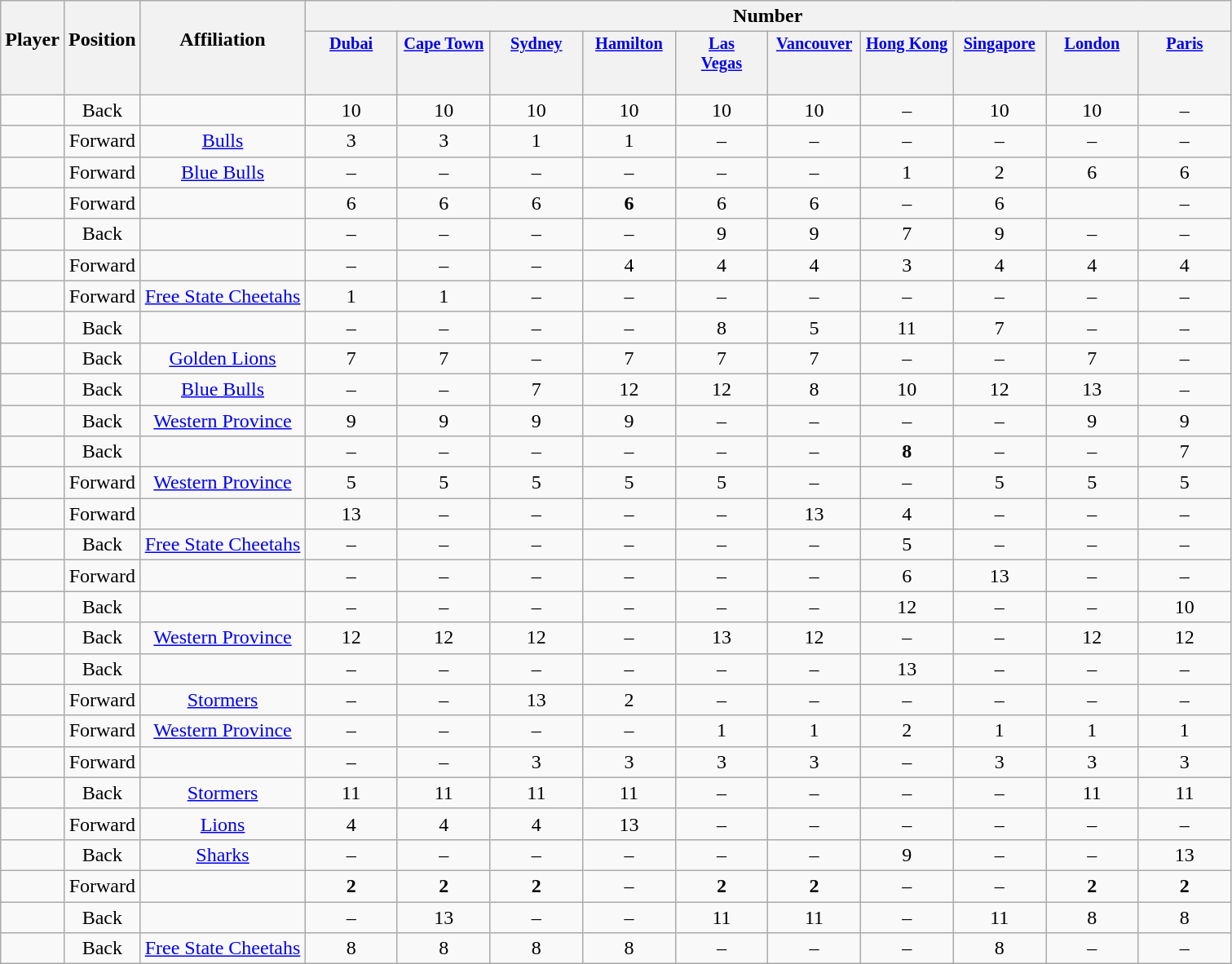<table class="wikitable sortable" style="text-align:center;">
<tr>
<th rowspan=2 style="border-bottom:0px;">Player</th>
<th rowspan=2 style="border-bottom:0px;">Position</th>
<th rowspan=2 style="border-bottom:0px;">Affiliation</th>
<th colspan=10>Number</th>
</tr>
<tr>
<th valign=top style="width:5.2em; border-bottom:0px; padding:2px; font-size:85%;"><a href='#'>Dubai</a></th>
<th valign=top style="width:5.2em; border-bottom:0px; padding:2px; font-size:85%;"><a href='#'>Cape Town</a></th>
<th valign=top style="width:5.2em; border-bottom:0px; padding:2px; font-size:85%;"><a href='#'>Sydney</a></th>
<th valign=top style="width:5.2em; border-bottom:0px; padding:2px; font-size:85%;"><a href='#'>Hamilton</a></th>
<th valign=top style="width:5.2em; border-bottom:0px; padding:2px; font-size:85%;"><a href='#'>Las<br>Vegas</a></th>
<th valign=top style="width:5.2em; border-bottom:0px; padding:2px; font-size:85%;"><a href='#'>Vancouver</a></th>
<th valign=top style="width:5.2em; border-bottom:0px; padding:2px; font-size:85%;"><a href='#'>Hong Kong</a></th>
<th valign=top style="width:5.2em; border-bottom:0px; padding:2px; font-size:85%;"><a href='#'>Singapore</a></th>
<th valign=top style="width:5.2em; border-bottom:0px; padding:2px; font-size:85%;"><a href='#'>London</a></th>
<th valign=top style="width:5.2em; border-bottom:0px; padding:2px; font-size:85%;"><a href='#'>Paris</a></th>
</tr>
<tr style="line-height:8px;">
<th style="border-top:0px;"> </th>
<th style="border-top:0px;"></th>
<th style="border-top:0px;"></th>
<th data-sort-type="number" style="border-top:0px;"></th>
<th data-sort-type="number" style="border-top:0px;"></th>
<th data-sort-type="number" style="border-top:0px;"></th>
<th data-sort-type="number" style="border-top:0px;"></th>
<th data-sort-type="number" style="border-top:0px;"></th>
<th data-sort-type="number" style="border-top:0px;"></th>
<th data-sort-type="number" style="border-top:0px;"></th>
<th data-sort-type="number" style="border-top:0px;"></th>
<th data-sort-type="number" style="border-top:0px;"></th>
<th data-sort-type="number" style="border-top:0px;"></th>
</tr>
<tr>
<td align=left></td>
<td>Back</td>
<td></td>
<td>10</td>
<td>10</td>
<td>10</td>
<td>10</td>
<td>10</td>
<td>10</td>
<td>–</td>
<td>10</td>
<td>10</td>
<td>–</td>
</tr>
<tr>
<td align=left></td>
<td>Forward</td>
<td><a href='#'>Bulls</a></td>
<td>3</td>
<td>3</td>
<td>1</td>
<td>1</td>
<td>–</td>
<td>–</td>
<td>–</td>
<td>–</td>
<td>–</td>
<td>–</td>
</tr>
<tr>
<td align=left></td>
<td>Forward</td>
<td><a href='#'>Blue Bulls</a></td>
<td>–</td>
<td>–</td>
<td>–</td>
<td>–</td>
<td>–</td>
<td>–</td>
<td>1</td>
<td>2</td>
<td>6</td>
<td>6</td>
</tr>
<tr>
<td align=left></td>
<td>Forward</td>
<td></td>
<td>6</td>
<td>6</td>
<td>6</td>
<td><strong>6</strong></td>
<td>6</td>
<td>6</td>
<td>–</td>
<td>6</td>
<td></td>
<td>–</td>
</tr>
<tr>
<td align=left></td>
<td>Back</td>
<td></td>
<td>–</td>
<td>–</td>
<td>–</td>
<td>–</td>
<td>9</td>
<td>9</td>
<td>7</td>
<td>9</td>
<td>–</td>
<td>–</td>
</tr>
<tr>
<td align=left></td>
<td>Forward</td>
<td></td>
<td>–</td>
<td>–</td>
<td>–</td>
<td>4</td>
<td>4</td>
<td>4</td>
<td>3</td>
<td>4</td>
<td>4</td>
<td>4</td>
</tr>
<tr>
<td align=left></td>
<td>Forward</td>
<td><a href='#'>Free State Cheetahs</a></td>
<td>1</td>
<td>1</td>
<td>–</td>
<td>–</td>
<td>–</td>
<td>–</td>
<td>–</td>
<td>–</td>
<td>–</td>
<td>–</td>
</tr>
<tr>
<td align=left></td>
<td>Back</td>
<td></td>
<td>–</td>
<td>–</td>
<td>–</td>
<td>–</td>
<td>8</td>
<td>5</td>
<td>11</td>
<td>7</td>
<td>–</td>
<td>–</td>
</tr>
<tr>
<td align=left></td>
<td>Back</td>
<td><a href='#'>Golden Lions</a></td>
<td>7</td>
<td>7</td>
<td>–</td>
<td>7</td>
<td>7</td>
<td>7</td>
<td>–</td>
<td>–</td>
<td>7</td>
<td>–</td>
</tr>
<tr>
<td align=left></td>
<td>Back</td>
<td><a href='#'>Blue Bulls</a></td>
<td>–</td>
<td>–</td>
<td>7</td>
<td>12</td>
<td>12</td>
<td>8</td>
<td>10</td>
<td>12</td>
<td>13</td>
<td>–</td>
</tr>
<tr>
<td align=left></td>
<td>Back</td>
<td><a href='#'>Western Province</a></td>
<td>9</td>
<td>9</td>
<td>9</td>
<td>9</td>
<td>–</td>
<td>–</td>
<td>–</td>
<td>–</td>
<td>9</td>
<td>9</td>
</tr>
<tr>
<td align=left></td>
<td>Back</td>
<td></td>
<td>–</td>
<td>–</td>
<td>–</td>
<td>–</td>
<td>–</td>
<td>–</td>
<td><strong>8</strong></td>
<td>–</td>
<td>–</td>
<td>7</td>
</tr>
<tr>
<td align=left></td>
<td>Forward</td>
<td><a href='#'>Western Province</a></td>
<td>5</td>
<td>5</td>
<td>5</td>
<td>5</td>
<td>5</td>
<td>–</td>
<td>–</td>
<td>5</td>
<td>5</td>
<td>5</td>
</tr>
<tr>
<td align=left></td>
<td>Forward</td>
<td></td>
<td>13</td>
<td>–</td>
<td>–</td>
<td>–</td>
<td>–</td>
<td>13</td>
<td>4</td>
<td>–</td>
<td>–</td>
<td>–</td>
</tr>
<tr>
<td align=left></td>
<td>Back</td>
<td><a href='#'>Free State Cheetahs</a></td>
<td>–</td>
<td>–</td>
<td>–</td>
<td>–</td>
<td>–</td>
<td>–</td>
<td>5</td>
<td>–</td>
<td>–</td>
<td>–</td>
</tr>
<tr>
<td align=left></td>
<td>Forward</td>
<td></td>
<td>–</td>
<td>–</td>
<td>–</td>
<td>–</td>
<td>–</td>
<td>–</td>
<td>6</td>
<td>13</td>
<td>–</td>
<td>–</td>
</tr>
<tr>
<td align=left></td>
<td>Back</td>
<td></td>
<td>–</td>
<td>–</td>
<td>–</td>
<td>–</td>
<td>–</td>
<td>–</td>
<td>12</td>
<td>–</td>
<td>–</td>
<td>10</td>
</tr>
<tr>
<td align=left></td>
<td>Back</td>
<td><a href='#'>Western Province</a></td>
<td>12</td>
<td>12</td>
<td>12</td>
<td>–</td>
<td>13</td>
<td>12</td>
<td>–</td>
<td>–</td>
<td>12</td>
<td>12</td>
</tr>
<tr>
<td align=left></td>
<td>Back</td>
<td></td>
<td>–</td>
<td>–</td>
<td>–</td>
<td>–</td>
<td>–</td>
<td>–</td>
<td>13</td>
<td>–</td>
<td>–</td>
<td>–</td>
</tr>
<tr>
<td align=left></td>
<td>Forward</td>
<td><a href='#'>Stormers</a></td>
<td>–</td>
<td>–</td>
<td>13</td>
<td>2</td>
<td>–</td>
<td>–</td>
<td>–</td>
<td>–</td>
<td>–</td>
<td>–</td>
</tr>
<tr>
<td align=left></td>
<td>Forward</td>
<td><a href='#'>Western Province</a></td>
<td>–</td>
<td>–</td>
<td>–</td>
<td>–</td>
<td>1</td>
<td>1</td>
<td>2</td>
<td>1</td>
<td>1</td>
<td>1</td>
</tr>
<tr>
<td align=left></td>
<td>Forward</td>
<td></td>
<td>–</td>
<td>–</td>
<td>3</td>
<td>3</td>
<td>3</td>
<td>3</td>
<td>–</td>
<td>3</td>
<td>3</td>
<td>3</td>
</tr>
<tr>
<td align=left></td>
<td>Back</td>
<td><a href='#'>Stormers</a></td>
<td>11</td>
<td>11</td>
<td>11</td>
<td>11</td>
<td>–</td>
<td>–</td>
<td>–</td>
<td>–</td>
<td>11</td>
<td>11</td>
</tr>
<tr>
<td align=left></td>
<td>Forward</td>
<td><a href='#'>Lions</a></td>
<td>4</td>
<td>4</td>
<td>4</td>
<td>13</td>
<td>–</td>
<td>–</td>
<td>–</td>
<td>–</td>
<td>–</td>
<td>–</td>
</tr>
<tr>
<td align=left></td>
<td>Back</td>
<td><a href='#'>Sharks</a></td>
<td>–</td>
<td>–</td>
<td>–</td>
<td>–</td>
<td>–</td>
<td>–</td>
<td>9</td>
<td>–</td>
<td>–</td>
<td>13</td>
</tr>
<tr>
<td align=left></td>
<td>Forward</td>
<td></td>
<td><strong>2</strong></td>
<td><strong>2</strong></td>
<td><strong>2</strong></td>
<td>–</td>
<td><strong>2</strong></td>
<td><strong>2</strong></td>
<td>–</td>
<td>–</td>
<td><strong>2</strong></td>
<td><strong>2</strong></td>
</tr>
<tr>
<td align=left></td>
<td>Back</td>
<td></td>
<td>–</td>
<td>13</td>
<td>–</td>
<td>–</td>
<td>11</td>
<td>11</td>
<td>–</td>
<td>11</td>
<td>8</td>
<td>8</td>
</tr>
<tr>
<td align=left></td>
<td>Back</td>
<td><a href='#'>Free State Cheetahs</a></td>
<td>8</td>
<td>8</td>
<td>8</td>
<td>8</td>
<td>–</td>
<td>–</td>
<td>–</td>
<td>8</td>
<td>–</td>
<td>–</td>
</tr>
</table>
